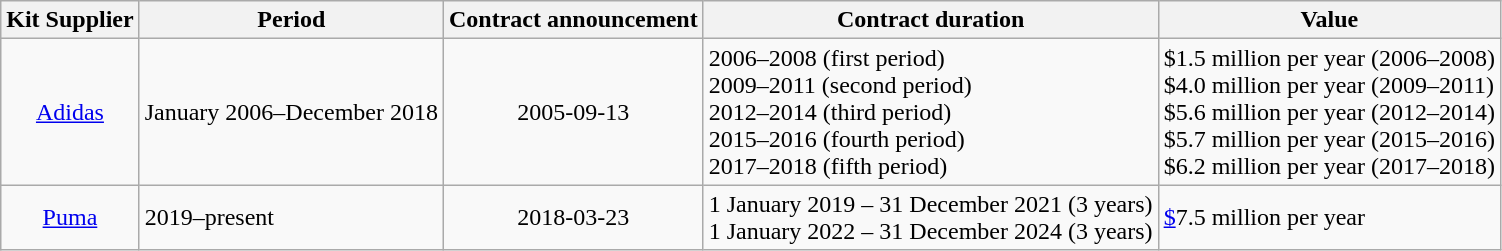<table class="wikitable sortable" style="text-align: left">
<tr>
<th>Kit Supplier</th>
<th>Period</th>
<th>Contract announcement</th>
<th>Contract duration</th>
<th>Value</th>
</tr>
<tr>
<td style="text-align: center;"><a href='#'>Adidas</a></td>
<td>January 2006–December 2018</td>
<td style="text-align: center;">2005-09-13</td>
<td>2006–2008 (first period)<br>2009–2011 (second period)<br>2012–2014 (third period)<br>2015–2016 (fourth period)<br>2017–2018 (fifth period)
<br></td>
<td>$1.5 million per year (2006–2008)<br>$4.0 million per year (2009–2011)<br>$5.6 million per year (2012–2014)<br>$5.7 million per year (2015–2016)<br>$6.2 million per year (2017–2018)</td>
</tr>
<tr>
<td style="text-align: center;"><a href='#'>Puma</a></td>
<td>2019–present</td>
<td style="text-align: center;">2018-03-23</td>
<td>1 January 2019 – 31 December 2021 (3 years)<br>1 January 2022 – 31 December 2024 (3 years)</td>
<td><a href='#'>$</a>7.5 million per year</td>
</tr>
</table>
